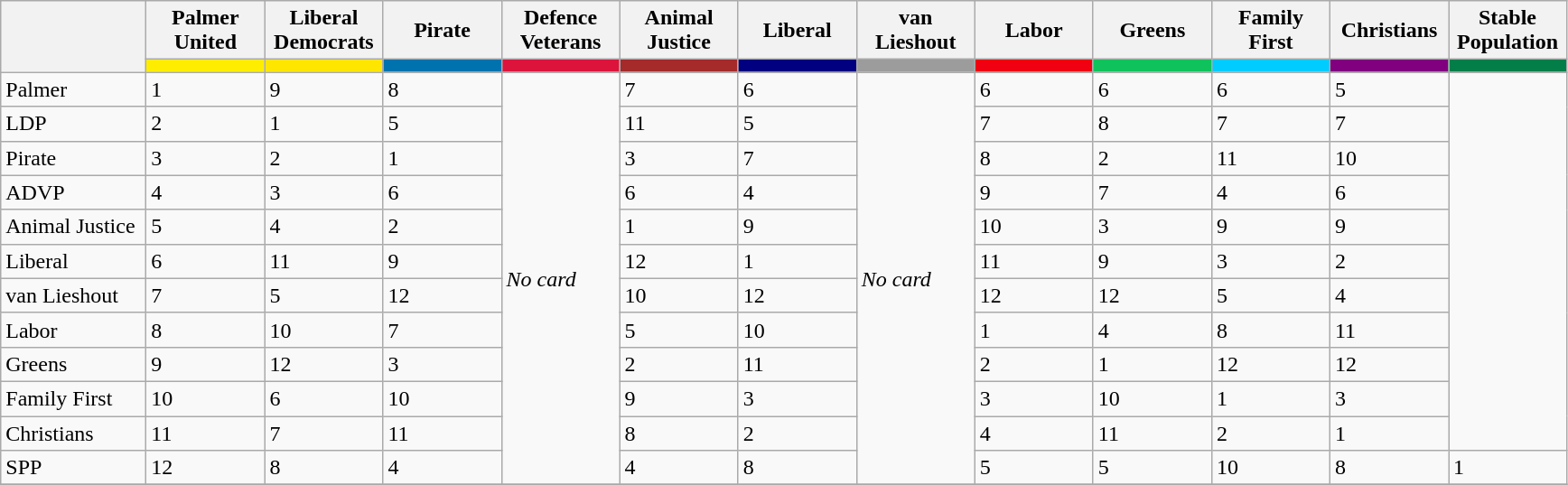<table class="wikitable">
<tr>
<th width="100px" rowspan="2"></th>
<th width="80px">Palmer United</th>
<th width="80px">Liberal Democrats</th>
<th width="80px">Pirate</th>
<th width="80px">Defence Veterans</th>
<th width="80px">Animal Justice</th>
<th width="80px">Liberal</th>
<th width="80px">van Lieshout</th>
<th width="80px">Labor</th>
<th width="80px">Greens</th>
<th width="80px">Family First</th>
<th width="80px">Christians</th>
<th width="80px">Stable Population</th>
</tr>
<tr>
<th style="height:2px; background:#FFED00;"></th>
<th style="background:#FFE600;"></th>
<th style="background:#0073ae;"></th>
<th style="background:#DC143C;"></th>
<th style="background:#A52A2A;"></th>
<th style="background:#000080;"></th>
<th style="background:#9C9C9C;"></th>
<th style="background:#F00011;"></th>
<th style="background:#10C25B;"></th>
<th style="background:#00CCFF;"></th>
<th style="background:#800080;"></th>
<th style="background:#047E49;"></th>
</tr>
<tr>
<td>Palmer</td>
<td>1</td>
<td>9</td>
<td>8</td>
<td rowspan="12"><em>No card</em></td>
<td>7</td>
<td>6</td>
<td rowspan="12"><em>No card</em></td>
<td>6</td>
<td>6</td>
<td>6</td>
<td>5</td>
<td rowspan="11"></td>
</tr>
<tr>
<td>LDP</td>
<td>2</td>
<td>1</td>
<td>5</td>
<td>11</td>
<td>5</td>
<td>7</td>
<td>8</td>
<td>7</td>
<td>7</td>
</tr>
<tr>
<td>Pirate</td>
<td>3</td>
<td>2</td>
<td>1</td>
<td>3</td>
<td>7</td>
<td>8</td>
<td>2</td>
<td>11</td>
<td>10</td>
</tr>
<tr>
<td>ADVP</td>
<td>4</td>
<td>3</td>
<td>6</td>
<td>6</td>
<td>4</td>
<td>9</td>
<td>7</td>
<td>4</td>
<td>6</td>
</tr>
<tr>
<td>Animal Justice</td>
<td>5</td>
<td>4</td>
<td>2</td>
<td>1</td>
<td>9</td>
<td>10</td>
<td>3</td>
<td>9</td>
<td>9</td>
</tr>
<tr>
<td>Liberal</td>
<td>6</td>
<td>11</td>
<td>9</td>
<td>12</td>
<td>1</td>
<td>11</td>
<td>9</td>
<td>3</td>
<td>2</td>
</tr>
<tr>
<td>van Lieshout</td>
<td>7</td>
<td>5</td>
<td>12</td>
<td>10</td>
<td>12</td>
<td>12</td>
<td>12</td>
<td>5</td>
<td>4</td>
</tr>
<tr>
<td>Labor</td>
<td>8</td>
<td>10</td>
<td>7</td>
<td>5</td>
<td>10</td>
<td>1</td>
<td>4</td>
<td>8</td>
<td>11</td>
</tr>
<tr>
<td>Greens</td>
<td>9</td>
<td>12</td>
<td>3</td>
<td>2</td>
<td>11</td>
<td>2</td>
<td>1</td>
<td>12</td>
<td>12</td>
</tr>
<tr>
<td>Family First</td>
<td>10</td>
<td>6</td>
<td>10</td>
<td>9</td>
<td>3</td>
<td>3</td>
<td>10</td>
<td>1</td>
<td>3</td>
</tr>
<tr>
<td>Christians</td>
<td>11</td>
<td>7</td>
<td>11</td>
<td>8</td>
<td>2</td>
<td>4</td>
<td>11</td>
<td>2</td>
<td>1</td>
</tr>
<tr>
<td>SPP</td>
<td>12</td>
<td>8</td>
<td>4</td>
<td>4</td>
<td>8</td>
<td>5</td>
<td>5</td>
<td>10</td>
<td>8</td>
<td>1</td>
</tr>
<tr>
</tr>
</table>
